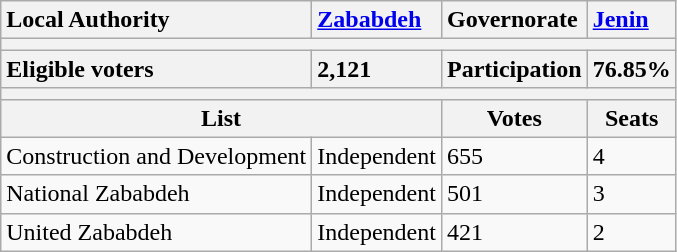<table class="wikitable">
<tr>
<th style="text-align:left;">Local Authority</th>
<th style="text-align:left;"><a href='#'>Zababdeh</a></th>
<th style="text-align:left;">Governorate</th>
<th style="text-align:left;"><a href='#'>Jenin</a></th>
</tr>
<tr>
<th colspan=4></th>
</tr>
<tr>
<th style="text-align:left;">Eligible voters</th>
<th style="text-align:left;">2,121</th>
<th style="text-align:left;">Participation</th>
<th style="text-align:left;">76.85%</th>
</tr>
<tr>
<th colspan=4></th>
</tr>
<tr>
<th colspan=2>List</th>
<th>Votes</th>
<th>Seats</th>
</tr>
<tr>
<td>Construction and Development</td>
<td>Independent</td>
<td>655</td>
<td>4</td>
</tr>
<tr>
<td>National Zababdeh</td>
<td>Independent</td>
<td>501</td>
<td>3</td>
</tr>
<tr>
<td>United Zababdeh</td>
<td>Independent</td>
<td>421</td>
<td>2</td>
</tr>
</table>
